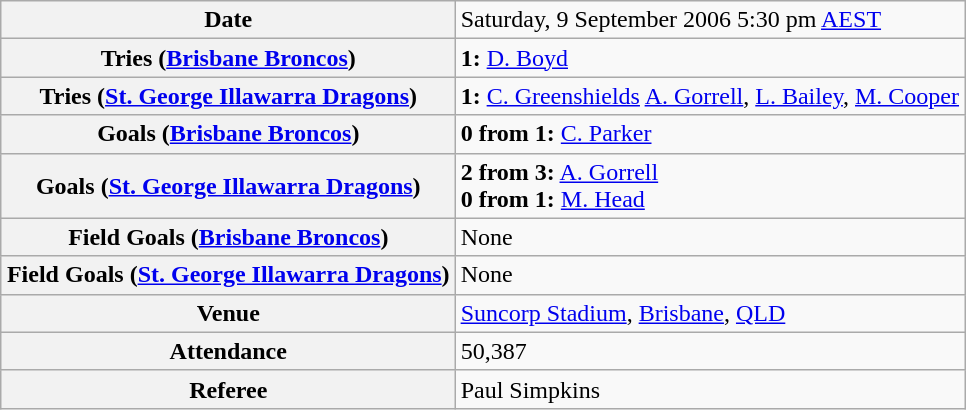<table class="wikitable" style="margin:1em auto;">
<tr>
<th>Date</th>
<td>Saturday, 9 September 2006 5:30 pm <a href='#'>AEST</a></td>
</tr>
<tr>
<th>Tries (<a href='#'>Brisbane Broncos</a>)</th>
<td><strong>1:</strong> <a href='#'>D. Boyd</a></td>
</tr>
<tr>
<th>Tries (<a href='#'>St. George Illawarra Dragons</a>)</th>
<td><strong>1:</strong> <a href='#'>C. Greenshields</a> <a href='#'>A. Gorrell</a>, <a href='#'>L. Bailey</a>, <a href='#'>M. Cooper</a></td>
</tr>
<tr>
<th>Goals (<a href='#'>Brisbane Broncos</a>)</th>
<td><strong>0 from 1:</strong> <a href='#'>C. Parker</a></td>
</tr>
<tr>
<th>Goals (<a href='#'>St. George Illawarra Dragons</a>)</th>
<td><strong>2 from 3:</strong> <a href='#'>A. Gorrell</a><br> <strong>0 from 1:</strong> <a href='#'>M. Head</a></td>
</tr>
<tr>
<th>Field Goals (<a href='#'>Brisbane Broncos</a>)</th>
<td>None</td>
</tr>
<tr>
<th>Field Goals (<a href='#'>St. George Illawarra Dragons</a>)</th>
<td>None</td>
</tr>
<tr>
<th>Venue</th>
<td><a href='#'>Suncorp Stadium</a>, <a href='#'>Brisbane</a>, <a href='#'>QLD</a></td>
</tr>
<tr>
<th>Attendance</th>
<td>50,387</td>
</tr>
<tr>
<th>Referee</th>
<td>Paul Simpkins</td>
</tr>
</table>
